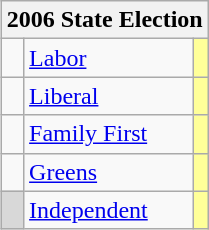<table class="wikitable" style="float:right; margin-left:1em">
<tr>
<th colspan="3">2006 State Election</th>
</tr>
<tr>
<td> </td>
<td><a href='#'>Labor</a></td>
<td style="background:#ff9;"></td>
</tr>
<tr>
<td> </td>
<td><a href='#'>Liberal</a></td>
<td style="background:#ff9;"></td>
</tr>
<tr>
<td> </td>
<td><a href='#'>Family First</a></td>
<td style="background:#ff9;"></td>
</tr>
<tr>
<td> </td>
<td><a href='#'>Greens</a></td>
<td style="background:#ff9;"></td>
</tr>
<tr>
<td style="background:#d8d8d8;"> </td>
<td><a href='#'>Independent</a></td>
<td style="background:#ff9;"></td>
</tr>
</table>
